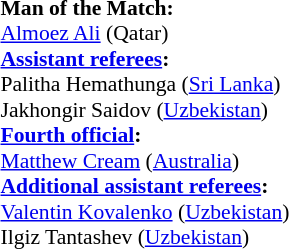<table style="width:100%; font-size:90%;">
<tr>
<td><br><strong>Man of the Match:</strong>
<br><a href='#'>Almoez Ali</a> (Qatar)<br><strong><a href='#'>Assistant referees</a>:</strong>
<br>Palitha Hemathunga (<a href='#'>Sri Lanka</a>)
<br>Jakhongir Saidov (<a href='#'>Uzbekistan</a>)
<br><strong><a href='#'>Fourth official</a>:</strong>
<br><a href='#'>Matthew Cream</a> (<a href='#'>Australia</a>)
<br><strong><a href='#'>Additional assistant referees</a>:</strong>
<br><a href='#'>Valentin Kovalenko</a> (<a href='#'>Uzbekistan</a>)
<br>Ilgiz Tantashev (<a href='#'>Uzbekistan</a>)</td>
</tr>
</table>
